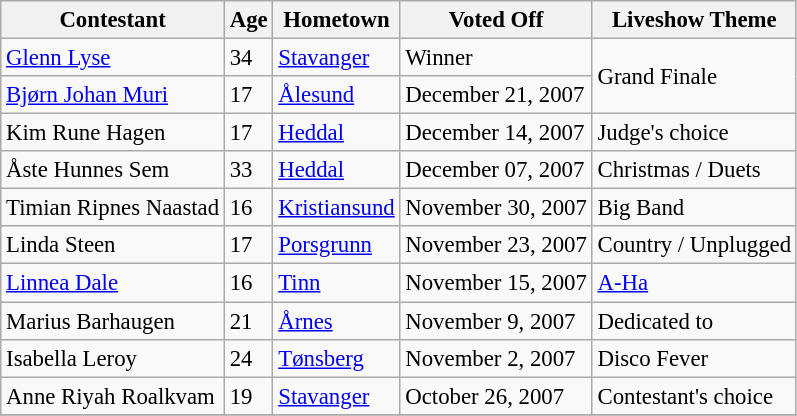<table class="wikitable" style="font-size:95%;">
<tr>
<th>Contestant</th>
<th>Age</th>
<th>Hometown</th>
<th>Voted Off</th>
<th>Liveshow Theme</th>
</tr>
<tr>
<td><a href='#'>Glenn Lyse</a></td>
<td>34</td>
<td><a href='#'>Stavanger</a></td>
<td>Winner</td>
<td rowspan="2">Grand Finale</td>
</tr>
<tr>
<td><a href='#'>Bjørn Johan Muri</a></td>
<td>17</td>
<td><a href='#'>Ålesund</a></td>
<td>December 21, 2007</td>
</tr>
<tr>
<td>Kim Rune Hagen</td>
<td>17</td>
<td><a href='#'>Heddal</a></td>
<td>December 14, 2007</td>
<td>Judge's choice</td>
</tr>
<tr>
<td>Åste Hunnes Sem</td>
<td>33</td>
<td><a href='#'>Heddal</a></td>
<td>December 07, 2007</td>
<td>Christmas / Duets</td>
</tr>
<tr>
<td>Timian Ripnes Naastad</td>
<td>16</td>
<td><a href='#'>Kristiansund</a></td>
<td>November 30, 2007</td>
<td>Big Band</td>
</tr>
<tr>
<td>Linda Steen</td>
<td>17</td>
<td><a href='#'>Porsgrunn</a></td>
<td>November 23, 2007</td>
<td>Country / Unplugged</td>
</tr>
<tr>
<td><a href='#'>Linnea Dale</a></td>
<td>16</td>
<td><a href='#'>Tinn</a></td>
<td>November 15, 2007</td>
<td><a href='#'>A-Ha</a></td>
</tr>
<tr>
<td>Marius Barhaugen</td>
<td>21</td>
<td><a href='#'>Årnes</a></td>
<td>November 9, 2007</td>
<td>Dedicated to</td>
</tr>
<tr>
<td>Isabella Leroy</td>
<td>24</td>
<td><a href='#'>Tønsberg</a></td>
<td>November 2, 2007</td>
<td>Disco Fever</td>
</tr>
<tr>
<td>Anne Riyah Roalkvam</td>
<td>19</td>
<td><a href='#'>Stavanger</a></td>
<td>October 26, 2007</td>
<td>Contestant's choice</td>
</tr>
<tr>
</tr>
</table>
